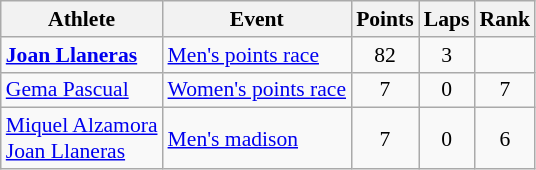<table class=wikitable style="font-size:90%">
<tr>
<th>Athlete</th>
<th>Event</th>
<th>Points</th>
<th>Laps</th>
<th>Rank</th>
</tr>
<tr align=center>
<td align=left><strong><a href='#'>Joan Llaneras</a></strong></td>
<td align=left><a href='#'>Men's points race</a></td>
<td>82</td>
<td>3</td>
<td></td>
</tr>
<tr align=center>
<td align=left><a href='#'>Gema Pascual</a></td>
<td align=left><a href='#'>Women's points race</a></td>
<td>7</td>
<td>0</td>
<td>7</td>
</tr>
<tr align=center>
<td align=left><a href='#'>Miquel Alzamora</a><br><a href='#'>Joan Llaneras</a></td>
<td align=left><a href='#'>Men's madison</a></td>
<td>7</td>
<td>0</td>
<td>6</td>
</tr>
</table>
